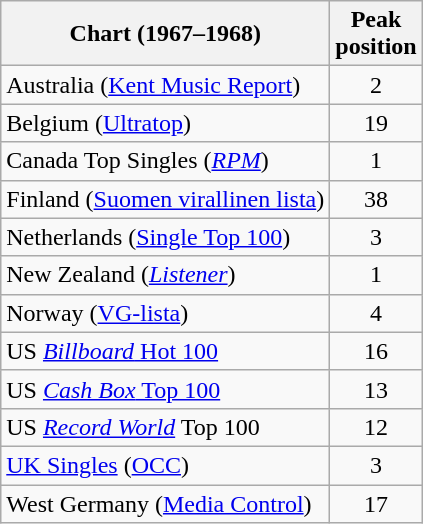<table class="wikitable sortable">
<tr>
<th>Chart (1967–1968)</th>
<th>Peak<br>position</th>
</tr>
<tr>
<td>Australia (<a href='#'>Kent Music Report</a>)</td>
<td style="text-align:center;">2</td>
</tr>
<tr>
<td>Belgium (<a href='#'>Ultratop</a>)</td>
<td style="text-align:center;">19</td>
</tr>
<tr>
<td>Canada Top Singles (<a href='#'><em>RPM</em></a>)</td>
<td style="text-align:center;">1</td>
</tr>
<tr>
<td>Finland (<a href='#'>Suomen virallinen lista</a>)</td>
<td style="text-align:center;">38</td>
</tr>
<tr>
<td>Netherlands (<a href='#'>Single Top 100</a>)</td>
<td style="text-align:center;">3</td>
</tr>
<tr>
<td>New Zealand (<a href='#'><em>Listener</em></a>)</td>
<td style="text-align:center;">1</td>
</tr>
<tr>
<td>Norway (<a href='#'>VG-lista</a>)</td>
<td style="text-align:center;">4</td>
</tr>
<tr>
<td>US <a href='#'><em>Billboard</em> Hot 100</a></td>
<td style="text-align:center;">16</td>
</tr>
<tr>
<td>US <a href='#'><em>Cash Box</em> Top 100</a></td>
<td style="text-align:center;">13</td>
</tr>
<tr>
<td>US <em><a href='#'>Record World</a></em> Top 100</td>
<td style="text-align:center;">12</td>
</tr>
<tr>
<td><a href='#'>UK Singles</a> (<a href='#'>OCC</a>)</td>
<td align="center">3</td>
</tr>
<tr>
<td>West Germany (<a href='#'>Media Control</a>)</td>
<td style="text-align:center;">17</td>
</tr>
</table>
